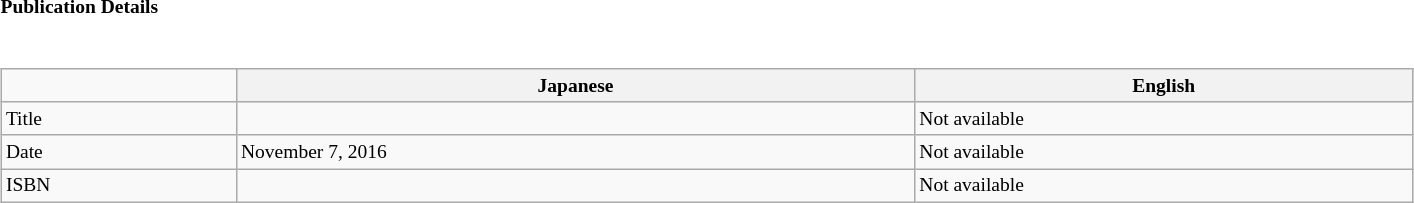<table class="collapsible collapsed" border="0" style="width:75%; font-size:small;">
<tr>
<th style="width:20em; text-align:left">Publication Details</th>
<th></th>
</tr>
<tr>
<td colspan="2"><br><table class="wikitable" style="width:100%; font-size:small;  margin-right:-1em;">
<tr>
<td></td>
<th>Japanese</th>
<th>English</th>
</tr>
<tr>
<td>Title</td>
<td> </td>
<td> Not available</td>
</tr>
<tr>
<td>Date</td>
<td> November 7, 2016</td>
<td> Not available</td>
</tr>
<tr>
<td>ISBN</td>
<td> </td>
<td> Not available</td>
</tr>
</table>
</td>
</tr>
</table>
